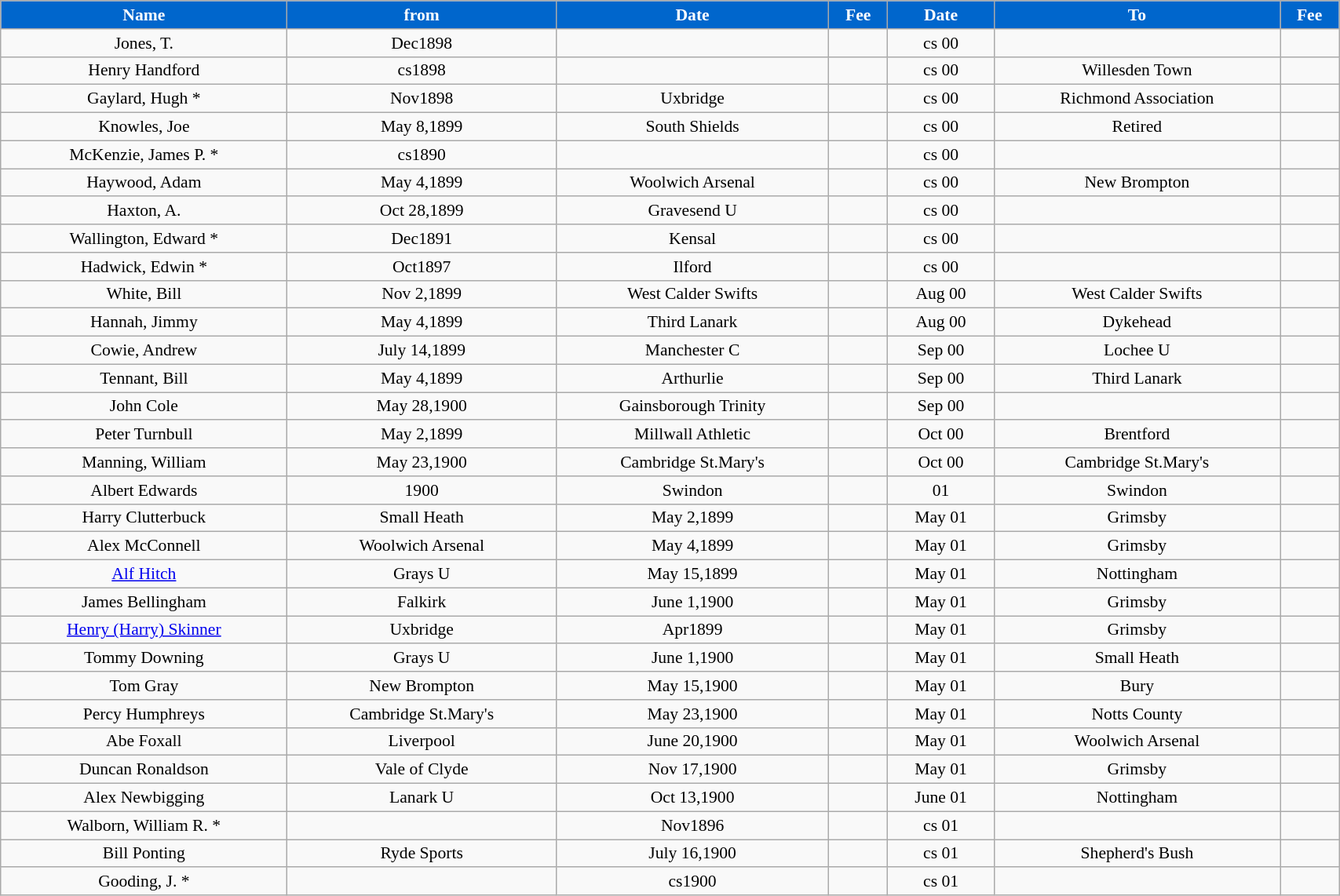<table class="wikitable" style="text-align:center; font-size:90%; width:90%;">
<tr>
<th style="background:#0066CC; color:#FFFFFF; text-align:center;"><strong>Name</strong></th>
<th style="background:#0066CC; color:#FFFFFF; text-align:center;">from</th>
<th style="background:#0066CC; color:#FFFFFF; text-align:center;"><strong>Date</strong></th>
<th style="background:#0066CC; color:#FFFFFF; text-align:center;"><strong>Fee</strong></th>
<th style="background:#0066CC; color:#FFFFFF; text-align:center;"><strong>Date</strong></th>
<th style="background:#0066CC; color:#FFFFFF; text-align:center;"><strong>To</strong></th>
<th style="background:#0066CC; color:#FFFFFF; text-align:center;"><strong>Fee</strong></th>
</tr>
<tr>
<td>Jones, T.</td>
<td>Dec1898</td>
<td></td>
<td></td>
<td>cs 00</td>
<td></td>
<td></td>
</tr>
<tr>
<td>Henry Handford</td>
<td>cs1898</td>
<td></td>
<td></td>
<td>cs 00</td>
<td>Willesden Town</td>
<td></td>
</tr>
<tr>
<td>Gaylard, Hugh *</td>
<td>Nov1898</td>
<td>Uxbridge</td>
<td></td>
<td>cs 00</td>
<td>Richmond Association</td>
<td></td>
</tr>
<tr>
<td>Knowles, Joe</td>
<td>May 8,1899</td>
<td>South Shields</td>
<td></td>
<td>cs 00</td>
<td>Retired</td>
<td></td>
</tr>
<tr>
<td>McKenzie, James P. *</td>
<td>cs1890</td>
<td></td>
<td></td>
<td>cs 00</td>
<td></td>
<td></td>
</tr>
<tr>
<td>Haywood, Adam</td>
<td>May 4,1899</td>
<td>Woolwich Arsenal</td>
<td></td>
<td>cs 00</td>
<td>New Brompton</td>
<td></td>
</tr>
<tr>
<td>Haxton, A.</td>
<td>Oct 28,1899</td>
<td>Gravesend U</td>
<td></td>
<td>cs 00</td>
<td></td>
<td></td>
</tr>
<tr>
<td>Wallington, Edward *</td>
<td>Dec1891</td>
<td>Kensal</td>
<td></td>
<td>cs 00</td>
<td></td>
<td></td>
</tr>
<tr>
<td>Hadwick, Edwin *</td>
<td>Oct1897</td>
<td>Ilford</td>
<td></td>
<td>cs 00</td>
<td></td>
<td></td>
</tr>
<tr>
<td>White, Bill</td>
<td>Nov 2,1899</td>
<td>West Calder Swifts</td>
<td></td>
<td>Aug 00</td>
<td>West Calder Swifts</td>
<td></td>
</tr>
<tr>
<td>Hannah, Jimmy</td>
<td>May 4,1899</td>
<td>Third Lanark</td>
<td></td>
<td>Aug 00</td>
<td>Dykehead</td>
<td></td>
</tr>
<tr>
<td>Cowie, Andrew</td>
<td>July 14,1899</td>
<td>Manchester C</td>
<td></td>
<td>Sep 00</td>
<td>Lochee U</td>
<td></td>
</tr>
<tr>
<td>Tennant, Bill</td>
<td>May 4,1899</td>
<td>Arthurlie</td>
<td></td>
<td>Sep 00</td>
<td>Third Lanark</td>
<td></td>
</tr>
<tr>
<td>John Cole</td>
<td>May 28,1900</td>
<td>Gainsborough Trinity</td>
<td></td>
<td>Sep 00</td>
<td></td>
<td></td>
</tr>
<tr>
<td>Peter Turnbull</td>
<td>May 2,1899</td>
<td>Millwall Athletic</td>
<td></td>
<td>Oct 00</td>
<td>Brentford</td>
<td></td>
</tr>
<tr>
<td>Manning, William</td>
<td>May 23,1900</td>
<td>Cambridge St.Mary's</td>
<td></td>
<td>Oct 00</td>
<td>Cambridge St.Mary's</td>
<td></td>
</tr>
<tr>
<td>Albert Edwards</td>
<td>1900</td>
<td>Swindon</td>
<td></td>
<td>01</td>
<td>Swindon</td>
<td></td>
</tr>
<tr>
<td>Harry Clutterbuck</td>
<td>Small Heath</td>
<td>May 2,1899</td>
<td></td>
<td>May 01</td>
<td>Grimsby</td>
<td></td>
</tr>
<tr>
<td>Alex McConnell</td>
<td>Woolwich Arsenal</td>
<td>May 4,1899</td>
<td></td>
<td>May 01</td>
<td>Grimsby</td>
<td></td>
</tr>
<tr>
<td><a href='#'>Alf Hitch</a></td>
<td>Grays U</td>
<td>May 15,1899</td>
<td></td>
<td>May 01</td>
<td>Nottingham</td>
<td></td>
</tr>
<tr>
<td>James Bellingham</td>
<td>Falkirk</td>
<td>June 1,1900</td>
<td></td>
<td>May 01</td>
<td>Grimsby</td>
<td></td>
</tr>
<tr>
<td><a href='#'>Henry (Harry) Skinner</a></td>
<td>Uxbridge</td>
<td>Apr1899</td>
<td></td>
<td>May 01</td>
<td>Grimsby</td>
<td></td>
</tr>
<tr>
<td>Tommy Downing</td>
<td>Grays U</td>
<td>June 1,1900</td>
<td></td>
<td>May 01</td>
<td>Small Heath</td>
<td></td>
</tr>
<tr>
<td>Tom Gray</td>
<td>New Brompton</td>
<td>May 15,1900</td>
<td></td>
<td>May 01</td>
<td>Bury</td>
<td></td>
</tr>
<tr>
<td>Percy Humphreys</td>
<td>Cambridge St.Mary's</td>
<td>May 23,1900</td>
<td></td>
<td>May 01</td>
<td>Notts County</td>
<td></td>
</tr>
<tr>
<td>Abe Foxall</td>
<td>Liverpool</td>
<td>June 20,1900</td>
<td></td>
<td>May 01</td>
<td>Woolwich Arsenal</td>
<td></td>
</tr>
<tr>
<td>Duncan Ronaldson</td>
<td>Vale of Clyde</td>
<td>Nov 17,1900</td>
<td></td>
<td>May 01</td>
<td>Grimsby</td>
<td></td>
</tr>
<tr>
<td>Alex Newbigging</td>
<td>Lanark U</td>
<td>Oct 13,1900</td>
<td></td>
<td>June 01</td>
<td>Nottingham</td>
<td></td>
</tr>
<tr>
<td>Walborn, William R. *</td>
<td></td>
<td>Nov1896</td>
<td></td>
<td>cs 01</td>
<td></td>
<td></td>
</tr>
<tr>
<td>Bill Ponting</td>
<td>Ryde Sports</td>
<td>July 16,1900</td>
<td></td>
<td>cs 01</td>
<td>Shepherd's Bush</td>
<td></td>
</tr>
<tr>
<td>Gooding, J. *</td>
<td></td>
<td>cs1900</td>
<td></td>
<td>cs 01</td>
<td></td>
<td></td>
</tr>
</table>
